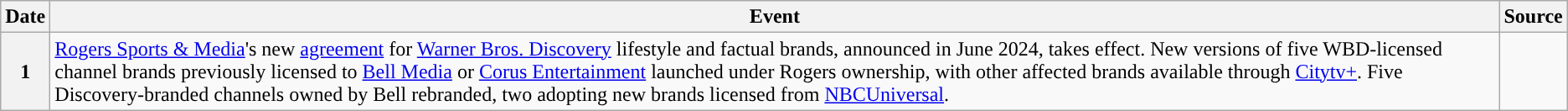<table class="wikitable">
<tr>
<th>Date</th>
<th>Event</th>
<th>Source</th>
</tr>
<tr>
<th>1</th>
<td><a href='#'>Rogers Sports & Media</a>'s new <a href='#'>agreement</a> for <a href='#'>Warner Bros. Discovery</a> lifestyle and factual brands, announced in June 2024, takes effect. New versions of five WBD-licensed channel brands previously licensed to <a href='#'>Bell Media</a> or <a href='#'>Corus Entertainment</a> launched under Rogers ownership, with other affected brands available through <a href='#'>Citytv+</a>. Five Discovery-branded channels owned by Bell rebranded, two adopting new brands licensed from <a href='#'>NBCUniversal</a>.</td>
<td></td>
</tr>
</table>
